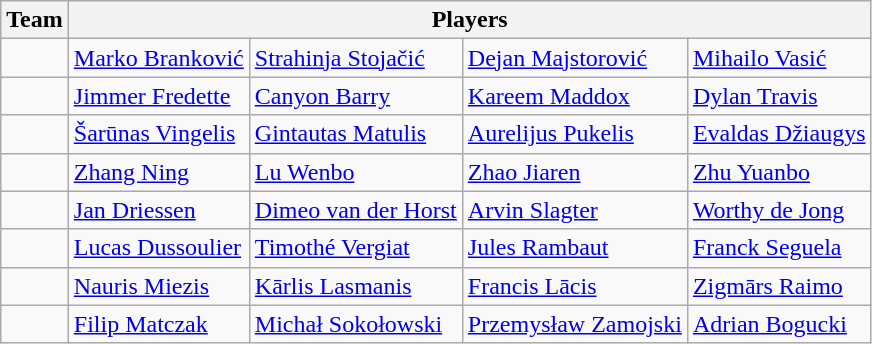<table class="wikitable sortable">
<tr>
<th>Team</th>
<th colspan=4>Players</th>
</tr>
<tr>
<td></td>
<td><a href='#'>Marko Branković</a></td>
<td><a href='#'>Strahinja Stojačić</a></td>
<td><a href='#'>Dejan Majstorović</a></td>
<td><a href='#'>Mihailo Vasić</a></td>
</tr>
<tr>
<td></td>
<td><a href='#'>Jimmer Fredette</a></td>
<td><a href='#'>Canyon Barry</a></td>
<td><a href='#'>Kareem Maddox</a></td>
<td><a href='#'>Dylan Travis</a></td>
</tr>
<tr>
<td></td>
<td><a href='#'>Šarūnas Vingelis</a></td>
<td><a href='#'>Gintautas Matulis</a></td>
<td><a href='#'>Aurelijus Pukelis</a></td>
<td><a href='#'>Evaldas Džiaugys</a></td>
</tr>
<tr>
<td></td>
<td><a href='#'>Zhang Ning</a></td>
<td><a href='#'>Lu Wenbo</a></td>
<td><a href='#'>Zhao Jiaren</a></td>
<td><a href='#'>Zhu Yuanbo</a></td>
</tr>
<tr>
<td></td>
<td><a href='#'>Jan Driessen</a></td>
<td><a href='#'>Dimeo van der Horst</a></td>
<td><a href='#'>Arvin Slagter</a></td>
<td><a href='#'>Worthy de Jong</a></td>
</tr>
<tr>
<td></td>
<td><a href='#'>Lucas Dussoulier</a></td>
<td><a href='#'>Timothé Vergiat</a></td>
<td><a href='#'>Jules Rambaut</a></td>
<td><a href='#'>Franck Seguela</a></td>
</tr>
<tr>
<td></td>
<td><a href='#'>Nauris Miezis</a></td>
<td><a href='#'>Kārlis Lasmanis</a></td>
<td><a href='#'>Francis Lācis</a></td>
<td><a href='#'>Zigmārs Raimo</a></td>
</tr>
<tr>
<td></td>
<td><a href='#'>Filip Matczak</a></td>
<td><a href='#'>Michał Sokołowski</a></td>
<td><a href='#'>Przemysław Zamojski</a></td>
<td><a href='#'>Adrian Bogucki</a></td>
</tr>
</table>
